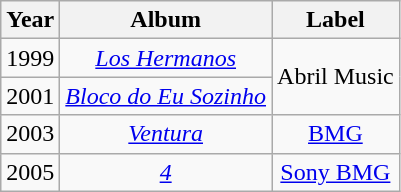<table class="wikitable" style=text-align:center;>
<tr>
<th align="left">Year</th>
<th>Album</th>
<th>Label</th>
</tr>
<tr>
<td>1999</td>
<td><em><a href='#'>Los Hermanos</a></em></td>
<td rowspan="2">Abril Music</td>
</tr>
<tr>
<td>2001</td>
<td><em><a href='#'>Bloco do Eu Sozinho</a></em></td>
</tr>
<tr>
<td>2003</td>
<td><em><a href='#'>Ventura</a></em></td>
<td><a href='#'>BMG</a></td>
</tr>
<tr>
<td>2005</td>
<td><em><a href='#'>4</a></em></td>
<td><a href='#'>Sony BMG</a></td>
</tr>
</table>
